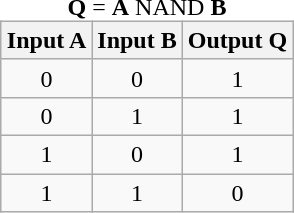<table style="margin:auto; text-align:center;">
<tr>
<td></td>
</tr>
<tr>
<td colspan="2" style="text-align:center;"><br><strong>Q</strong> = <strong>A</strong> NAND <strong>B</strong><table class="wikitable"  style="text-align:center; margin:auto;">
<tr>
<th>Input A</th>
<th>Input B</th>
<th>Output Q</th>
</tr>
<tr>
<td>0</td>
<td>0</td>
<td>1</td>
</tr>
<tr>
<td>0</td>
<td>1</td>
<td>1</td>
</tr>
<tr>
<td>1</td>
<td>0</td>
<td>1</td>
</tr>
<tr>
<td>1</td>
<td>1</td>
<td>0</td>
</tr>
</table>
</td>
</tr>
</table>
